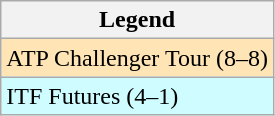<table class=wikitable>
<tr>
<th>Legend</th>
</tr>
<tr style="background:moccasin;">
<td>ATP Challenger Tour (8–8)</td>
</tr>
<tr style="background:#cffcff;">
<td>ITF Futures (4–1)</td>
</tr>
</table>
